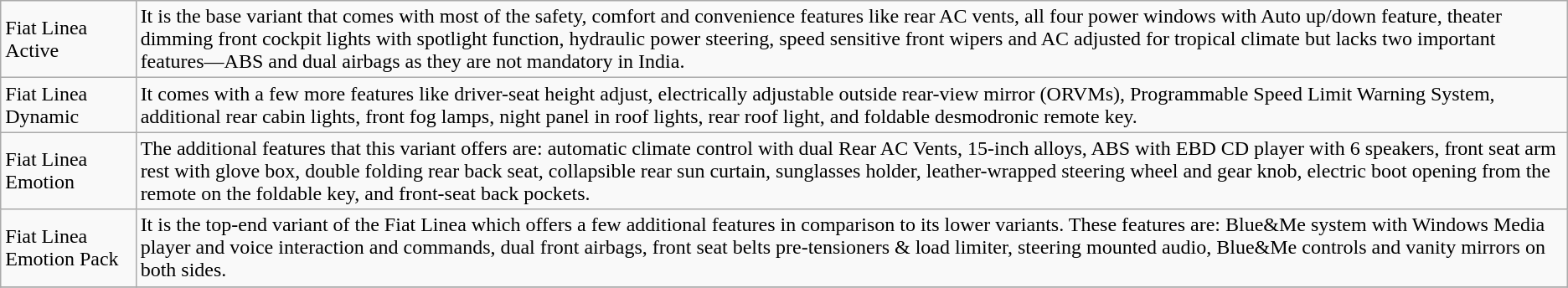<table class="wikitable">
<tr>
<td>Fiat Linea Active</td>
<td>It is the base variant that comes with most of the safety, comfort and convenience features like rear AC vents, all four power windows with Auto up/down feature, theater dimming front cockpit lights with spotlight function, hydraulic power steering, speed sensitive front wipers and AC adjusted for tropical climate but lacks two important features—ABS and dual airbags as they are not mandatory in India.</td>
</tr>
<tr>
<td>Fiat Linea Dynamic</td>
<td>It comes with a few more features like driver-seat height adjust, electrically adjustable outside rear-view mirror (ORVMs), Programmable Speed Limit Warning System, additional rear cabin lights, front fog lamps, night panel in roof lights, rear roof light, and foldable desmodronic remote key.</td>
</tr>
<tr>
<td>Fiat Linea Emotion</td>
<td>The additional features that this variant offers are: automatic climate control with dual Rear AC Vents, 15-inch alloys, ABS with EBD CD player with 6 speakers, front seat arm rest with glove box, double folding rear back seat, collapsible rear sun curtain, sunglasses holder, leather-wrapped steering wheel and gear knob, electric boot opening from the remote on the foldable key, and front-seat back pockets.</td>
</tr>
<tr>
<td>Fiat Linea Emotion Pack</td>
<td>It is the top-end variant of the Fiat Linea which offers a few additional features in comparison to its lower variants. These features are: Blue&Me system with Windows Media player and voice interaction and commands, dual front airbags, front seat belts pre-tensioners & load limiter, steering mounted audio, Blue&Me controls and vanity mirrors on both sides.</td>
</tr>
<tr>
</tr>
</table>
